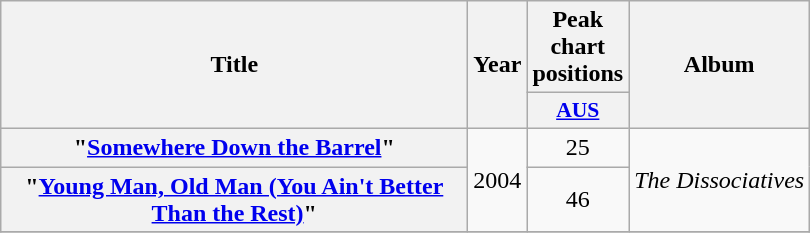<table class="wikitable plainrowheaders" style="text-align:center;" border="1">
<tr>
<th scope="col" rowspan="2" style="width:19em;">Title</th>
<th scope="col" rowspan="2" style="width:1em;">Year</th>
<th scope="col" colspan="1">Peak chart positions</th>
<th scope="col" rowspan="2">Album</th>
</tr>
<tr>
<th scope="col" style="width:3em;font-size:90%;"><a href='#'>AUS</a><br></th>
</tr>
<tr>
<th scope="row">"<a href='#'>Somewhere Down the Barrel</a>"</th>
<td rowspan="2">2004</td>
<td>25</td>
<td rowspan="2"><em>The Dissociatives</em></td>
</tr>
<tr>
<th scope="row">"<a href='#'>Young Man, Old Man (You Ain't Better Than the Rest)</a>"</th>
<td>46</td>
</tr>
<tr>
</tr>
</table>
